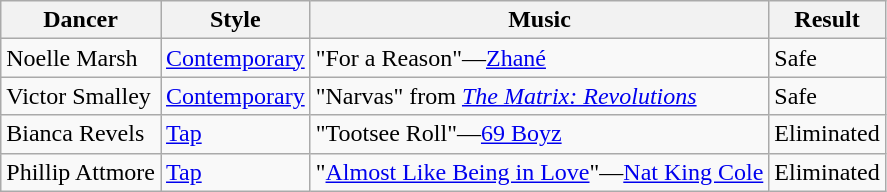<table class="wikitable">
<tr>
<th>Dancer</th>
<th>Style</th>
<th>Music</th>
<th>Result</th>
</tr>
<tr>
<td>Noelle Marsh</td>
<td><a href='#'>Contemporary</a></td>
<td>"For a Reason"—<a href='#'>Zhané</a></td>
<td>Safe</td>
</tr>
<tr>
<td>Victor Smalley</td>
<td><a href='#'>Contemporary</a></td>
<td>"Narvas" from <em><a href='#'>The Matrix: Revolutions</a></em></td>
<td>Safe</td>
</tr>
<tr>
<td>Bianca Revels</td>
<td><a href='#'>Tap</a></td>
<td>"Tootsee Roll"—<a href='#'>69 Boyz</a></td>
<td>Eliminated</td>
</tr>
<tr>
<td>Phillip Attmore</td>
<td><a href='#'>Tap</a></td>
<td>"<a href='#'>Almost Like Being in Love</a>"—<a href='#'>Nat King Cole</a></td>
<td>Eliminated</td>
</tr>
</table>
